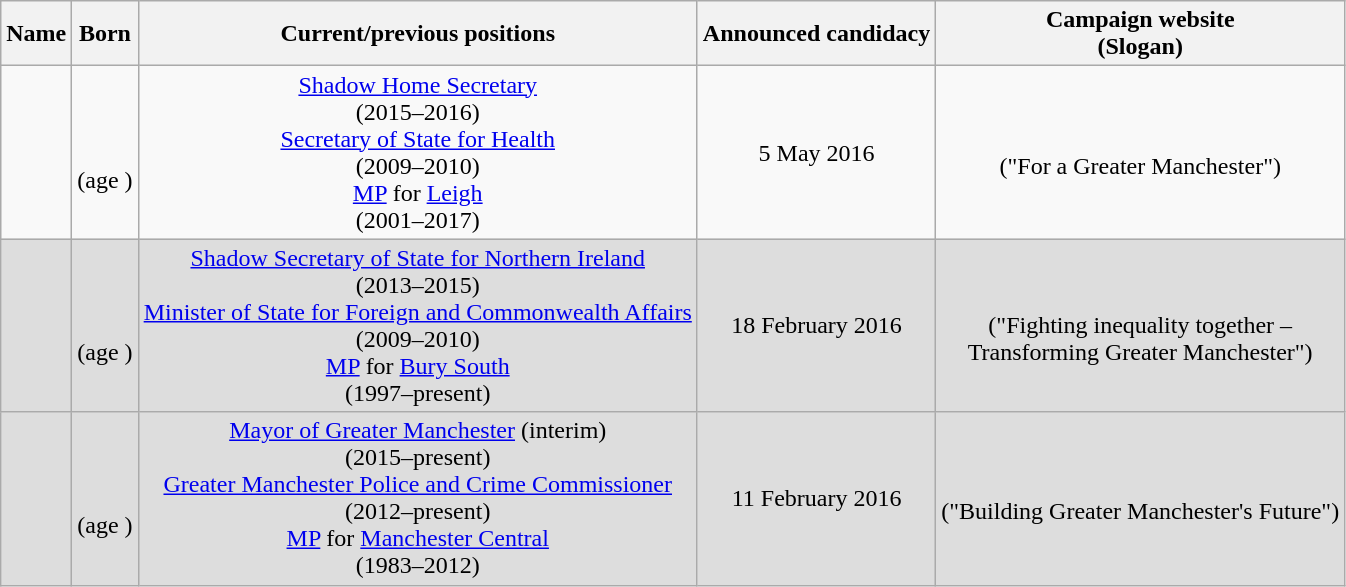<table class="wikitable sortable" style="text-align:center">
<tr>
<th>Name</th>
<th>Born</th>
<th>Current/previous positions</th>
<th>Announced candidacy</th>
<th>Campaign website<br> (Slogan)</th>
</tr>
<tr>
<td><br><strong></strong></td>
<td><br><br> (age )</td>
<td><a href='#'>Shadow Home Secretary</a><br> (2015–2016)<br> <a href='#'>Secretary of State for Health</a><br> (2009–2010)<br> <a href='#'>MP</a> for <a href='#'>Leigh</a><br> (2001–2017)</td>
<td>5 May 2016</td>
<td><br> ("For a Greater Manchester")</td>
</tr>
<tr style="background: #DDDDDD">
<td><br> <strong></strong></td>
<td><br> <br> (age )</td>
<td><a href='#'>Shadow Secretary of State for Northern Ireland</a><br> (2013–2015)<br> <a href='#'>Minister of State for Foreign and Commonwealth Affairs</a><br> (2009–2010)<br> <a href='#'>MP</a> for <a href='#'>Bury South</a><br> (1997–present)</td>
<td>18 February 2016</td>
<td><br> ("Fighting inequality together – <br>Transforming Greater Manchester")</td>
</tr>
<tr style="background: #DDDDDD">
<td><br> <strong></strong></td>
<td><br> <br> (age )</td>
<td><a href='#'>Mayor of Greater Manchester</a> (interim)<br>(2015–present)<br> <a href='#'>Greater Manchester Police and Crime Commissioner</a><br>(2012–present)<br> <a href='#'>MP</a> for <a href='#'>Manchester Central</a> <br> (1983–2012)<br></td>
<td>11 February 2016</td>
<td><br> ("Building Greater Manchester's Future")</td>
</tr>
</table>
